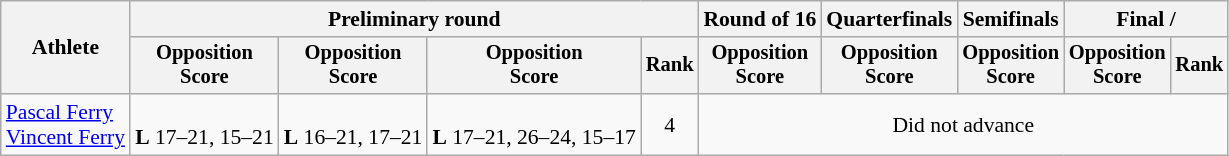<table class=wikitable style="font-size:90%">
<tr>
<th rowspan=2>Athlete</th>
<th colspan="4">Preliminary round</th>
<th>Round of 16</th>
<th>Quarterfinals</th>
<th>Semifinals</th>
<th colspan=2>Final / </th>
</tr>
<tr style="font-size:95%">
<th>Opposition<br>Score</th>
<th>Opposition<br>Score</th>
<th>Opposition<br>Score</th>
<th>Rank</th>
<th>Opposition<br>Score</th>
<th>Opposition<br>Score</th>
<th>Opposition<br>Score</th>
<th>Opposition<br>Score</th>
<th>Rank</th>
</tr>
<tr align=center>
<td align=left><a href='#'>Pascal Ferry</a><br><a href='#'>Vincent Ferry</a></td>
<td><br><strong>L</strong> 17–21, 15–21</td>
<td><br><strong>L</strong> 16–21, 17–21</td>
<td><br><strong>L</strong> 17–21, 26–24, 15–17</td>
<td>4</td>
<td colspan="5">Did not advance</td>
</tr>
</table>
